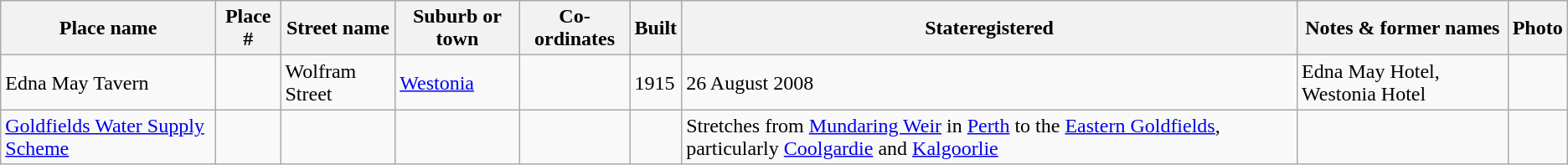<table class="wikitable sortable">
<tr>
<th>Place name</th>
<th>Place #</th>
<th>Street name</th>
<th>Suburb or town</th>
<th>Co-ordinates</th>
<th>Built</th>
<th>Stateregistered</th>
<th class="unsortable">Notes & former names</th>
<th class="unsortable">Photo</th>
</tr>
<tr>
<td>Edna May Tavern</td>
<td></td>
<td>Wolfram Street</td>
<td><a href='#'>Westonia</a></td>
<td></td>
<td>1915</td>
<td>26 August 2008</td>
<td>Edna May Hotel, Westonia Hotel</td>
<td></td>
</tr>
<tr>
<td><a href='#'>Goldfields Water Supply Scheme</a></td>
<td></td>
<td></td>
<td></td>
<td></td>
<td></td>
<td>Stretches from <a href='#'>Mundaring Weir</a> in <a href='#'>Perth</a> to the <a href='#'>Eastern Goldfields</a>, particularly <a href='#'>Coolgardie</a> and <a href='#'>Kalgoorlie</a></td>
<td></td>
</tr>
</table>
